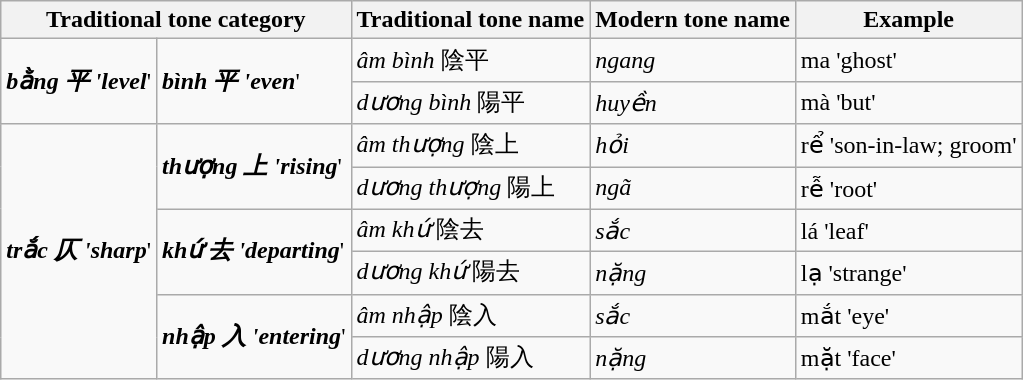<table class="wikitable">
<tr>
<th colspan="2">Traditional tone category</th>
<th>Traditional tone name</th>
<th>Modern tone name</th>
<th>Example</th>
</tr>
<tr>
<td rowspan="2"><strong><em>bằng<em> 平 </em>'<em>level</em></em></strong>'</td>
<td rowspan="2"><strong><em>bình<em> 平 </em>'<em>even</em></em></strong>'</td>
<td><em>âm bình</em> 陰平</td>
<td><em>ngang</em></td>
<td>ma 'ghost'</td>
</tr>
<tr>
<td><em>dương bình</em> 陽平</td>
<td><em>huyền</em></td>
<td>mà 'but'</td>
</tr>
<tr>
<td rowspan="6"><strong><em>trắc<em> 仄 </em>'<em>sharp</em></em></strong>'</td>
<td rowspan="2"><strong><em>thượng<em> 上 </em>'<em>rising</em></em></strong>'</td>
<td><em>âm thượng</em> 陰上</td>
<td><em>hỏi</em></td>
<td>rể 'son-in-law; groom'</td>
</tr>
<tr>
<td><em>dương thượng</em> 陽上</td>
<td><em>ngã</em></td>
<td>rễ 'root'</td>
</tr>
<tr>
<td rowspan="2"><strong><em>khứ<em> 去 </em>'<em>departing</em></em></strong>'</td>
<td><em>âm khứ</em> 陰去</td>
<td><em>sắc</em></td>
<td>lá 'leaf'</td>
</tr>
<tr>
<td><em>dương khứ</em> 陽去</td>
<td><em>nặng</em></td>
<td>lạ 'strange'</td>
</tr>
<tr>
<td rowspan="2"><strong><em>nhập<em> 入 </em>'<em>entering</em></em></strong>'</td>
<td><em>âm nhập</em> 陰入</td>
<td><em>sắc</em></td>
<td>mắt 'eye'</td>
</tr>
<tr>
<td><em>dương nhập</em> 陽入</td>
<td><em>nặng</em></td>
<td>mặt 'face'</td>
</tr>
</table>
